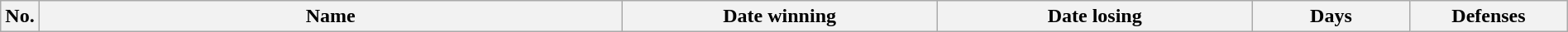<table class="wikitable" width=100%>
<tr>
<th style="width:1%;">No.</th>
<th style="width:37%;">Name</th>
<th style="width:20%;">Date winning</th>
<th style="width:20%;">Date losing</th>
<th data-sort-type="number" style="width:10%;">Days</th>
<th data-sort-type="number" style="width:10%;">Defenses</th>
</tr>
</table>
